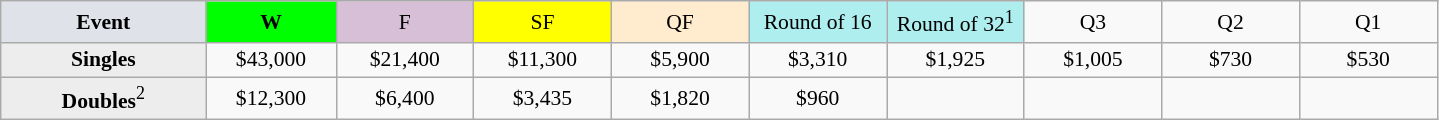<table class=wikitable style=font-size:90%;text-align:center>
<tr>
<td width=130 bgcolor=dfe2e9><strong>Event</strong></td>
<td width=80 bgcolor=lime><strong>W</strong></td>
<td width=85 bgcolor=thistle>F</td>
<td width=85 bgcolor=ffff00>SF</td>
<td width=85 bgcolor=ffebcd>QF</td>
<td width=85 bgcolor=afeeee>Round of 16</td>
<td width=85 bgcolor=afeeee>Round of 32<sup>1</sup></td>
<td width=85>Q3</td>
<td width=85>Q2</td>
<td width=85>Q1</td>
</tr>
<tr>
<td style="background:#ededed;"><strong>Singles</strong></td>
<td>$43,000</td>
<td>$21,400</td>
<td>$11,300</td>
<td>$5,900</td>
<td>$3,310</td>
<td>$1,925</td>
<td>$1,005</td>
<td>$730</td>
<td>$530</td>
</tr>
<tr>
<td style="background:#ededed;"><strong>Doubles</strong><sup>2</sup></td>
<td>$12,300</td>
<td>$6,400</td>
<td>$3,435</td>
<td>$1,820</td>
<td>$960</td>
<td></td>
<td></td>
<td></td>
<td></td>
</tr>
</table>
